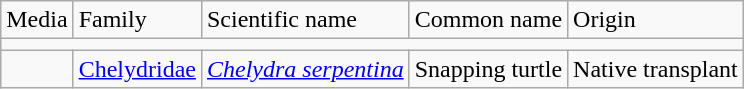<table class="wikitable">
<tr>
<td>Media</td>
<td>Family</td>
<td>Scientific name</td>
<td>Common name</td>
<td>Origin</td>
</tr>
<tr>
<td colspan="5"></td>
</tr>
<tr>
<td></td>
<td><a href='#'>Chelydridae</a></td>
<td><em><a href='#'>Chelydra serpentina</a></em></td>
<td>Snapping turtle</td>
<td>Native transplant</td>
</tr>
</table>
